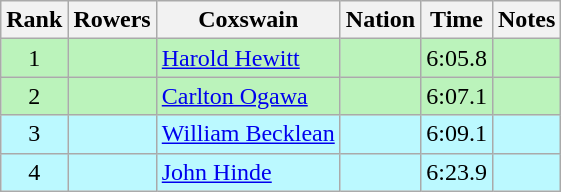<table class="wikitable sortable" style="text-align:center">
<tr>
<th>Rank</th>
<th>Rowers</th>
<th>Coxswain</th>
<th>Nation</th>
<th>Time</th>
<th>Notes</th>
</tr>
<tr bgcolor=bbf3bb>
<td>1</td>
<td></td>
<td align=left><a href='#'>Harold Hewitt</a></td>
<td align=left></td>
<td>6:05.8</td>
<td></td>
</tr>
<tr bgcolor=bbf3bb>
<td>2</td>
<td></td>
<td align=left><a href='#'>Carlton Ogawa</a></td>
<td align=left></td>
<td>6:07.1</td>
<td></td>
</tr>
<tr bgcolor=bbf9ff>
<td>3</td>
<td></td>
<td align=left><a href='#'>William Becklean</a></td>
<td align=left></td>
<td>6:09.1</td>
<td></td>
</tr>
<tr bgcolor=bbf9ff>
<td>4</td>
<td></td>
<td align=left><a href='#'>John Hinde</a></td>
<td align=left></td>
<td>6:23.9</td>
<td></td>
</tr>
</table>
